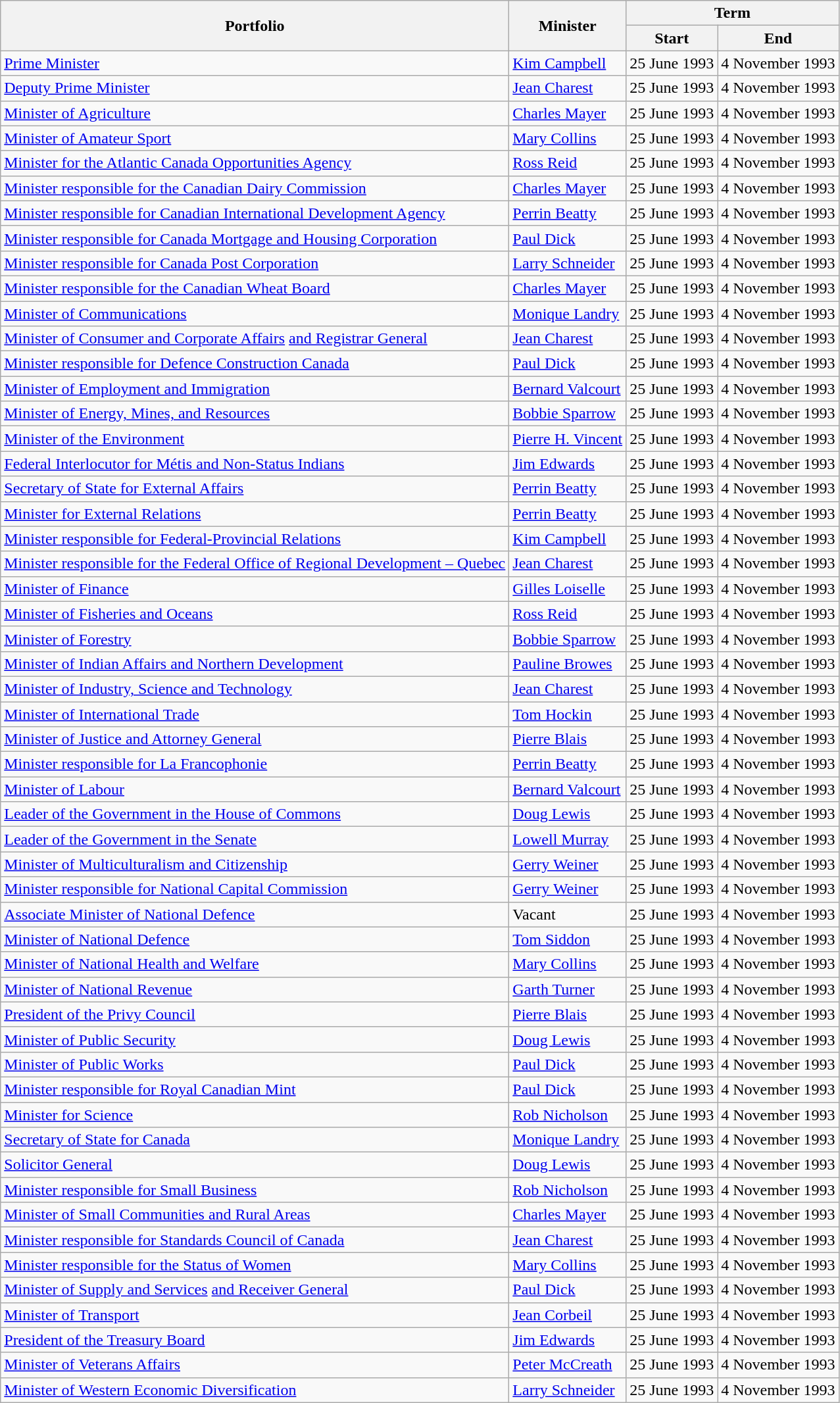<table class="wikitable">
<tr>
<th rowspan="2">Portfolio</th>
<th rowspan="2">Minister</th>
<th colspan="2">Term</th>
</tr>
<tr>
<th>Start</th>
<th>End</th>
</tr>
<tr>
<td><a href='#'>Prime Minister</a></td>
<td><a href='#'>Kim Campbell</a></td>
<td>25 June 1993</td>
<td>4 November 1993</td>
</tr>
<tr>
<td><a href='#'>Deputy Prime Minister</a></td>
<td><a href='#'>Jean Charest</a></td>
<td>25 June 1993</td>
<td>4 November 1993</td>
</tr>
<tr>
<td><a href='#'>Minister of Agriculture</a></td>
<td><a href='#'>Charles Mayer</a></td>
<td>25 June 1993</td>
<td>4 November 1993</td>
</tr>
<tr>
<td><a href='#'>Minister of Amateur Sport</a></td>
<td><a href='#'>Mary Collins</a></td>
<td>25 June 1993</td>
<td>4 November 1993</td>
</tr>
<tr>
<td><a href='#'>Minister for the Atlantic Canada Opportunities Agency</a></td>
<td><a href='#'>Ross Reid</a></td>
<td>25 June 1993</td>
<td>4 November 1993</td>
</tr>
<tr>
<td><a href='#'>Minister responsible for the Canadian Dairy Commission</a></td>
<td><a href='#'>Charles Mayer</a></td>
<td>25 June 1993</td>
<td>4 November 1993</td>
</tr>
<tr>
<td><a href='#'>Minister responsible for Canadian International Development Agency</a></td>
<td><a href='#'>Perrin Beatty</a></td>
<td>25 June 1993</td>
<td>4 November 1993</td>
</tr>
<tr>
<td><a href='#'>Minister responsible for Canada Mortgage and Housing Corporation</a></td>
<td><a href='#'>Paul Dick</a></td>
<td>25 June 1993</td>
<td>4 November 1993</td>
</tr>
<tr>
<td><a href='#'>Minister responsible for Canada Post Corporation</a></td>
<td><a href='#'>Larry Schneider</a></td>
<td>25 June 1993</td>
<td>4 November 1993</td>
</tr>
<tr>
<td><a href='#'>Minister responsible for the Canadian Wheat Board</a></td>
<td><a href='#'>Charles Mayer</a></td>
<td>25 June 1993</td>
<td>4 November 1993</td>
</tr>
<tr>
<td><a href='#'>Minister of Communications</a></td>
<td><a href='#'>Monique Landry</a></td>
<td>25 June 1993</td>
<td>4 November 1993</td>
</tr>
<tr>
<td><a href='#'>Minister of Consumer and Corporate Affairs</a> <a href='#'>and Registrar General</a></td>
<td><a href='#'>Jean Charest</a></td>
<td>25 June 1993</td>
<td>4 November 1993</td>
</tr>
<tr>
<td><a href='#'>Minister responsible for Defence Construction Canada</a></td>
<td><a href='#'>Paul Dick</a></td>
<td>25 June 1993</td>
<td>4 November 1993</td>
</tr>
<tr>
<td><a href='#'>Minister of Employment and Immigration</a></td>
<td><a href='#'>Bernard Valcourt</a></td>
<td>25 June 1993</td>
<td>4 November 1993</td>
</tr>
<tr>
<td><a href='#'>Minister of Energy, Mines, and Resources</a></td>
<td><a href='#'>Bobbie Sparrow</a></td>
<td>25 June 1993</td>
<td>4 November 1993</td>
</tr>
<tr>
<td><a href='#'>Minister of the Environment</a></td>
<td><a href='#'>Pierre H. Vincent</a></td>
<td>25 June 1993</td>
<td>4 November 1993</td>
</tr>
<tr>
<td><a href='#'>Federal Interlocutor for Métis and Non-Status Indians</a></td>
<td><a href='#'>Jim Edwards</a></td>
<td>25 June 1993</td>
<td>4 November 1993</td>
</tr>
<tr>
<td><a href='#'>Secretary of State for External Affairs</a></td>
<td><a href='#'>Perrin Beatty</a></td>
<td>25 June 1993</td>
<td>4 November 1993</td>
</tr>
<tr>
<td><a href='#'>Minister for External Relations</a></td>
<td><a href='#'>Perrin Beatty</a></td>
<td>25 June 1993</td>
<td>4 November 1993</td>
</tr>
<tr>
<td><a href='#'>Minister responsible for Federal-Provincial Relations</a></td>
<td><a href='#'>Kim Campbell</a></td>
<td>25 June 1993</td>
<td>4 November 1993</td>
</tr>
<tr>
<td><a href='#'>Minister responsible for the Federal Office of Regional Development – Quebec</a></td>
<td><a href='#'>Jean Charest</a></td>
<td>25 June 1993</td>
<td>4 November 1993</td>
</tr>
<tr>
<td><a href='#'>Minister of Finance</a></td>
<td><a href='#'>Gilles Loiselle</a></td>
<td>25 June 1993</td>
<td>4 November 1993</td>
</tr>
<tr>
<td><a href='#'>Minister of Fisheries and Oceans</a></td>
<td><a href='#'>Ross Reid</a></td>
<td>25 June 1993</td>
<td>4 November 1993</td>
</tr>
<tr>
<td><a href='#'>Minister of Forestry</a></td>
<td><a href='#'>Bobbie Sparrow</a></td>
<td>25 June 1993</td>
<td>4 November 1993</td>
</tr>
<tr>
<td><a href='#'>Minister of Indian Affairs and Northern Development</a></td>
<td><a href='#'>Pauline Browes</a></td>
<td>25 June 1993</td>
<td>4 November 1993</td>
</tr>
<tr>
<td><a href='#'>Minister of Industry, Science and Technology</a></td>
<td><a href='#'>Jean Charest</a></td>
<td>25 June 1993</td>
<td>4 November 1993</td>
</tr>
<tr>
<td><a href='#'>Minister of International Trade</a></td>
<td><a href='#'>Tom Hockin</a></td>
<td>25 June 1993</td>
<td>4 November 1993</td>
</tr>
<tr>
<td><a href='#'>Minister of Justice and Attorney General</a></td>
<td><a href='#'>Pierre Blais</a></td>
<td>25 June 1993</td>
<td>4 November 1993</td>
</tr>
<tr>
<td><a href='#'>Minister responsible for La Francophonie</a></td>
<td><a href='#'>Perrin Beatty</a></td>
<td>25 June 1993</td>
<td>4 November 1993</td>
</tr>
<tr>
<td><a href='#'>Minister of Labour</a></td>
<td><a href='#'>Bernard Valcourt</a></td>
<td>25 June 1993</td>
<td>4 November 1993</td>
</tr>
<tr>
<td><a href='#'>Leader of the Government in the House of Commons</a></td>
<td><a href='#'>Doug Lewis</a></td>
<td>25 June 1993</td>
<td>4 November 1993</td>
</tr>
<tr>
<td><a href='#'>Leader of the Government in the Senate</a></td>
<td><a href='#'>Lowell Murray</a></td>
<td>25 June 1993</td>
<td>4 November 1993</td>
</tr>
<tr>
<td><a href='#'>Minister of Multiculturalism and Citizenship</a></td>
<td><a href='#'>Gerry Weiner</a></td>
<td>25 June 1993</td>
<td>4 November 1993</td>
</tr>
<tr>
<td><a href='#'>Minister responsible for  National Capital Commission</a></td>
<td><a href='#'>Gerry Weiner</a></td>
<td>25 June 1993</td>
<td>4 November 1993</td>
</tr>
<tr>
<td><a href='#'>Associate Minister of National Defence</a></td>
<td>Vacant</td>
<td>25 June 1993</td>
<td>4 November 1993</td>
</tr>
<tr>
<td><a href='#'>Minister of National Defence</a></td>
<td><a href='#'>Tom Siddon</a></td>
<td>25 June 1993</td>
<td>4 November 1993</td>
</tr>
<tr>
<td><a href='#'>Minister of National Health and Welfare</a></td>
<td><a href='#'>Mary Collins</a></td>
<td>25 June 1993</td>
<td>4 November 1993</td>
</tr>
<tr>
<td><a href='#'>Minister of National Revenue</a></td>
<td><a href='#'>Garth Turner</a></td>
<td>25 June 1993</td>
<td>4 November 1993</td>
</tr>
<tr>
<td><a href='#'>President of the Privy Council</a></td>
<td><a href='#'>Pierre Blais</a></td>
<td>25 June 1993</td>
<td>4 November 1993</td>
</tr>
<tr>
<td><a href='#'>Minister of Public Security</a></td>
<td><a href='#'>Doug Lewis</a></td>
<td>25 June 1993</td>
<td>4 November 1993</td>
</tr>
<tr>
<td><a href='#'>Minister of Public Works</a></td>
<td><a href='#'>Paul Dick</a></td>
<td>25 June 1993</td>
<td>4 November 1993</td>
</tr>
<tr>
<td><a href='#'>Minister responsible for Royal Canadian Mint</a></td>
<td><a href='#'>Paul Dick</a></td>
<td>25 June 1993</td>
<td>4 November 1993</td>
</tr>
<tr>
<td><a href='#'>Minister for Science</a></td>
<td><a href='#'>Rob Nicholson</a></td>
<td>25 June 1993</td>
<td>4 November 1993</td>
</tr>
<tr>
<td><a href='#'>Secretary of State for Canada</a></td>
<td><a href='#'>Monique Landry</a></td>
<td>25 June 1993</td>
<td>4 November 1993</td>
</tr>
<tr>
<td><a href='#'>Solicitor General</a></td>
<td><a href='#'>Doug Lewis</a></td>
<td>25 June 1993</td>
<td>4 November 1993</td>
</tr>
<tr>
<td><a href='#'>Minister responsible for Small Business</a></td>
<td><a href='#'>Rob Nicholson</a></td>
<td>25 June 1993</td>
<td>4 November 1993</td>
</tr>
<tr>
<td><a href='#'>Minister of Small Communities and Rural Areas</a></td>
<td><a href='#'>Charles Mayer</a></td>
<td>25 June 1993</td>
<td>4 November 1993</td>
</tr>
<tr>
<td><a href='#'>Minister responsible for Standards Council of Canada</a></td>
<td><a href='#'>Jean Charest</a></td>
<td>25 June 1993</td>
<td>4 November 1993</td>
</tr>
<tr>
<td><a href='#'>Minister responsible for the Status of Women</a></td>
<td><a href='#'>Mary Collins</a></td>
<td>25 June 1993</td>
<td>4 November 1993</td>
</tr>
<tr>
<td><a href='#'>Minister of Supply and Services</a> <a href='#'>and Receiver General</a></td>
<td><a href='#'>Paul Dick</a></td>
<td>25 June 1993</td>
<td>4 November 1993</td>
</tr>
<tr>
<td><a href='#'>Minister of Transport</a></td>
<td><a href='#'>Jean Corbeil</a></td>
<td>25 June 1993</td>
<td>4 November 1993</td>
</tr>
<tr>
<td><a href='#'>President of the Treasury Board</a></td>
<td><a href='#'>Jim Edwards</a></td>
<td>25 June 1993</td>
<td>4 November 1993</td>
</tr>
<tr>
<td><a href='#'>Minister of Veterans Affairs</a></td>
<td><a href='#'>Peter McCreath</a></td>
<td>25 June 1993</td>
<td>4 November 1993</td>
</tr>
<tr>
<td><a href='#'>Minister of Western Economic Diversification</a></td>
<td><a href='#'>Larry Schneider</a></td>
<td>25 June 1993</td>
<td>4 November 1993</td>
</tr>
</table>
